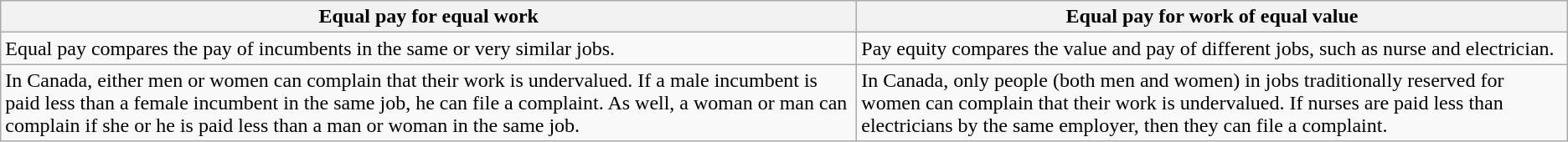<table class="wikitable">
<tr>
<th>Equal pay for equal work</th>
<th>Equal pay for work of equal value</th>
</tr>
<tr>
<td>Equal pay compares the pay of incumbents in the same or very similar jobs.</td>
<td>Pay equity compares the value and pay of different jobs, such as nurse and electrician.</td>
</tr>
<tr>
<td>In Canada, either men or women can complain that their work is undervalued. If a male incumbent is paid less than a female incumbent in the same job, he can file a complaint. As well, a woman or man can complain if she or he is paid less than a man or woman in the same job.</td>
<td>In Canada, only people (both men and women) in jobs traditionally reserved for women can complain that their work is undervalued.  If nurses are paid less than electricians by the same employer, then they can file a complaint.</td>
</tr>
</table>
